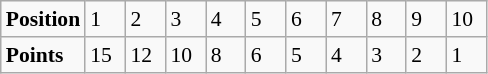<table class="wikitable" style="font-size: 90%;">
<tr>
<td><strong>Position</strong></td>
<td width=20>1</td>
<td width=20>2</td>
<td width=20>3</td>
<td width=20>4</td>
<td width=20>5</td>
<td width=20>6</td>
<td width=20>7</td>
<td width=20>8</td>
<td width=20>9</td>
<td width=20>10</td>
</tr>
<tr>
<td><strong>Points</strong></td>
<td>15</td>
<td>12</td>
<td>10</td>
<td>8</td>
<td>6</td>
<td>5</td>
<td>4</td>
<td>3</td>
<td>2</td>
<td>1</td>
</tr>
</table>
